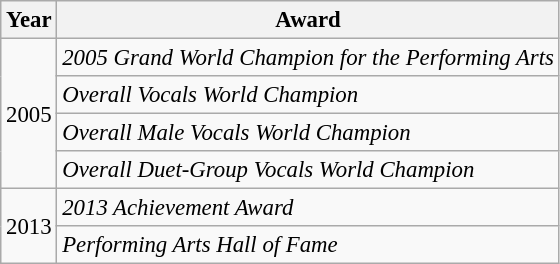<table class="wikitable" style="font-size: 95%;">
<tr>
<th>Year</th>
<th>Award</th>
</tr>
<tr>
<td rowspan=4>2005</td>
<td><em>2005 Grand World Champion for the Performing Arts</em></td>
</tr>
<tr>
<td><em>Overall Vocals World Champion</em></td>
</tr>
<tr>
<td><em>Overall Male Vocals World Champion</em></td>
</tr>
<tr>
<td><em>Overall Duet-Group Vocals World Champion</em></td>
</tr>
<tr>
<td rowspan=2>2013</td>
<td><em>2013 Achievement Award</em></td>
</tr>
<tr>
<td><em>Performing Arts Hall of Fame</em></td>
</tr>
</table>
